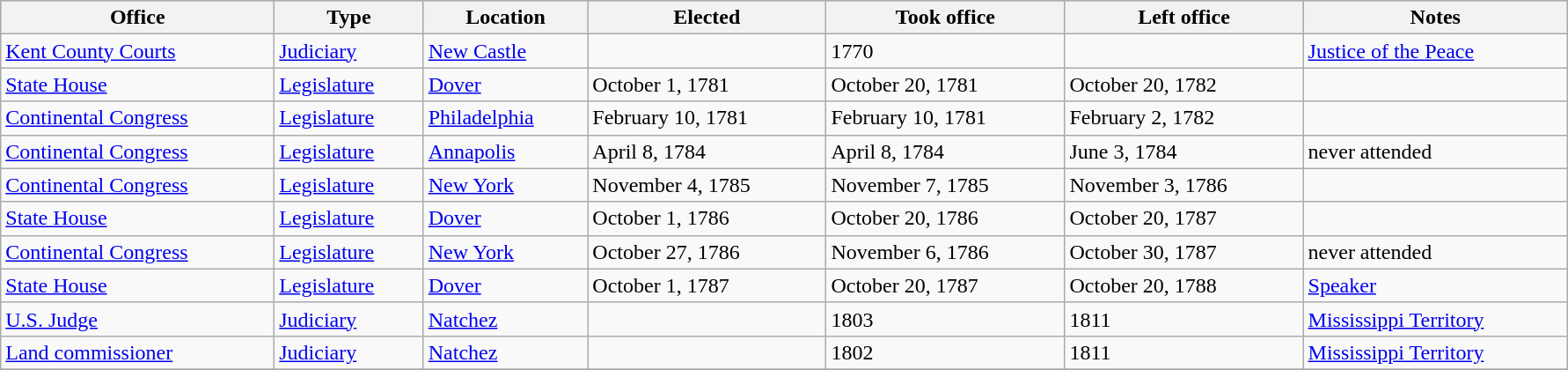<table class=wikitable style="width:94%" style="text-align: center;" align="center">
<tr bgcolor=#cccccc>
<th>Office</th>
<th>Type</th>
<th>Location</th>
<th>Elected</th>
<th>Took office</th>
<th>Left office</th>
<th>Notes</th>
</tr>
<tr>
<td><a href='#'>Kent County Courts</a></td>
<td><a href='#'>Judiciary</a></td>
<td><a href='#'>New Castle</a></td>
<td></td>
<td>1770</td>
<td></td>
<td><a href='#'>Justice of the Peace</a></td>
</tr>
<tr>
<td><a href='#'>State House</a></td>
<td><a href='#'>Legislature</a></td>
<td><a href='#'>Dover</a></td>
<td>October 1, 1781</td>
<td>October 20, 1781</td>
<td>October 20, 1782</td>
<td></td>
</tr>
<tr>
<td><a href='#'>Continental Congress</a></td>
<td><a href='#'>Legislature</a></td>
<td><a href='#'>Philadelphia</a></td>
<td>February 10, 1781</td>
<td>February 10, 1781</td>
<td>February 2, 1782</td>
<td></td>
</tr>
<tr>
<td><a href='#'>Continental Congress</a></td>
<td><a href='#'>Legislature</a></td>
<td><a href='#'>Annapolis</a></td>
<td>April 8, 1784</td>
<td>April 8, 1784</td>
<td>June 3, 1784</td>
<td>never attended</td>
</tr>
<tr>
<td><a href='#'>Continental Congress</a></td>
<td><a href='#'>Legislature</a></td>
<td><a href='#'>New York</a></td>
<td>November 4, 1785</td>
<td>November 7, 1785</td>
<td>November 3, 1786</td>
<td></td>
</tr>
<tr>
<td><a href='#'>State House</a></td>
<td><a href='#'>Legislature</a></td>
<td><a href='#'>Dover</a></td>
<td>October 1, 1786</td>
<td>October 20, 1786</td>
<td>October 20, 1787</td>
<td></td>
</tr>
<tr>
<td><a href='#'>Continental Congress</a></td>
<td><a href='#'>Legislature</a></td>
<td><a href='#'>New York</a></td>
<td>October 27, 1786</td>
<td>November 6, 1786</td>
<td>October 30, 1787</td>
<td>never attended</td>
</tr>
<tr>
<td><a href='#'>State House</a></td>
<td><a href='#'>Legislature</a></td>
<td><a href='#'>Dover</a></td>
<td>October 1, 1787</td>
<td>October 20, 1787</td>
<td>October 20, 1788</td>
<td><a href='#'>Speaker</a></td>
</tr>
<tr>
<td><a href='#'>U.S. Judge</a></td>
<td><a href='#'>Judiciary</a></td>
<td><a href='#'>Natchez</a></td>
<td></td>
<td>1803</td>
<td>1811</td>
<td><a href='#'>Mississippi Territory</a></td>
</tr>
<tr>
<td><a href='#'>Land commissioner</a></td>
<td><a href='#'>Judiciary</a></td>
<td><a href='#'>Natchez</a></td>
<td></td>
<td>1802</td>
<td>1811</td>
<td><a href='#'>Mississippi Territory</a></td>
</tr>
<tr>
</tr>
</table>
